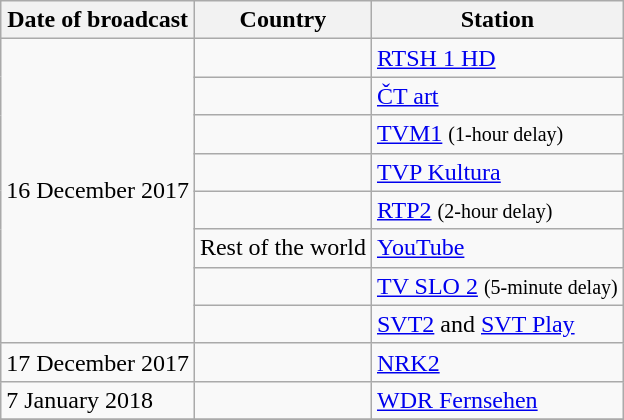<table class="wikitable sortable">
<tr>
<th>Date of broadcast</th>
<th>Country</th>
<th>Station</th>
</tr>
<tr>
<td rowspan="8">16 December 2017</td>
<td></td>
<td><a href='#'>RTSH 1 HD</a></td>
</tr>
<tr>
<td></td>
<td><a href='#'>ČT art</a></td>
</tr>
<tr>
<td></td>
<td><a href='#'>TVM1</a> <small>(1-hour delay)</small></td>
</tr>
<tr>
<td></td>
<td><a href='#'>TVP Kultura</a></td>
</tr>
<tr>
<td></td>
<td><a href='#'>RTP2</a> <small>(2-hour delay)</small></td>
</tr>
<tr>
<td> Rest of the world</td>
<td><a href='#'>YouTube</a></td>
</tr>
<tr>
<td></td>
<td><a href='#'>TV SLO 2</a> <small>(5-minute delay)</small></td>
</tr>
<tr>
<td></td>
<td><a href='#'>SVT2</a> and <a href='#'>SVT Play</a></td>
</tr>
<tr>
<td>17 December 2017</td>
<td></td>
<td><a href='#'>NRK2</a></td>
</tr>
<tr>
<td>7 January 2018</td>
<td></td>
<td><a href='#'>WDR Fernsehen</a></td>
</tr>
<tr>
</tr>
</table>
